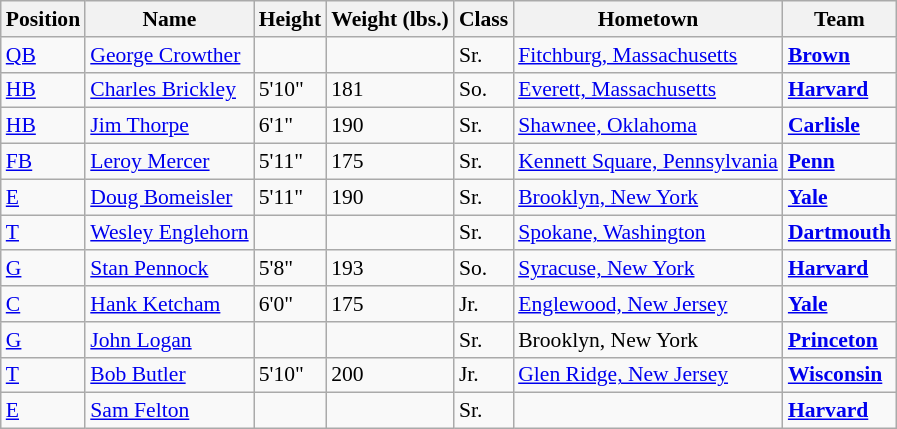<table class="wikitable" style="font-size: 90%">
<tr>
<th>Position</th>
<th>Name</th>
<th>Height</th>
<th>Weight (lbs.)</th>
<th>Class</th>
<th>Hometown</th>
<th>Team</th>
</tr>
<tr>
<td><a href='#'>QB</a></td>
<td><a href='#'>George Crowther</a></td>
<td></td>
<td></td>
<td>Sr.</td>
<td><a href='#'>Fitchburg, Massachusetts</a></td>
<td><strong><a href='#'>Brown</a></strong></td>
</tr>
<tr>
<td><a href='#'>HB</a></td>
<td><a href='#'>Charles Brickley</a></td>
<td>5'10"</td>
<td>181</td>
<td>So.</td>
<td><a href='#'>Everett, Massachusetts</a></td>
<td><strong><a href='#'>Harvard</a></strong></td>
</tr>
<tr>
<td><a href='#'>HB</a></td>
<td><a href='#'>Jim Thorpe</a></td>
<td>6'1"</td>
<td>190</td>
<td>Sr.</td>
<td><a href='#'>Shawnee, Oklahoma</a></td>
<td><strong><a href='#'>Carlisle</a></strong></td>
</tr>
<tr>
<td><a href='#'>FB</a></td>
<td><a href='#'>Leroy Mercer</a></td>
<td>5'11"</td>
<td>175</td>
<td>Sr.</td>
<td><a href='#'>Kennett Square, Pennsylvania</a></td>
<td><strong><a href='#'>Penn</a></strong></td>
</tr>
<tr>
<td><a href='#'>E</a></td>
<td><a href='#'>Doug Bomeisler</a></td>
<td>5'11"</td>
<td>190</td>
<td>Sr.</td>
<td><a href='#'>Brooklyn, New York</a></td>
<td><strong><a href='#'>Yale</a></strong></td>
</tr>
<tr>
<td><a href='#'>T</a></td>
<td><a href='#'>Wesley Englehorn</a></td>
<td></td>
<td></td>
<td>Sr.</td>
<td><a href='#'>Spokane, Washington</a></td>
<td><strong><a href='#'>Dartmouth</a></strong></td>
</tr>
<tr>
<td><a href='#'>G</a></td>
<td><a href='#'>Stan Pennock</a></td>
<td>5'8"</td>
<td>193</td>
<td>So.</td>
<td><a href='#'>Syracuse, New York</a></td>
<td><strong><a href='#'>Harvard</a></strong></td>
</tr>
<tr>
<td><a href='#'>C</a></td>
<td><a href='#'>Hank Ketcham</a></td>
<td>6'0"</td>
<td>175</td>
<td>Jr.</td>
<td><a href='#'>Englewood, New Jersey</a></td>
<td><strong><a href='#'>Yale</a></strong></td>
</tr>
<tr>
<td><a href='#'>G</a></td>
<td><a href='#'>John Logan</a></td>
<td></td>
<td></td>
<td>Sr.</td>
<td>Brooklyn, New York</td>
<td><strong><a href='#'>Princeton</a></strong></td>
</tr>
<tr>
<td><a href='#'>T</a></td>
<td><a href='#'>Bob Butler</a></td>
<td>5'10"</td>
<td>200</td>
<td>Jr.</td>
<td><a href='#'>Glen Ridge, New Jersey</a></td>
<td><strong><a href='#'>Wisconsin</a></strong></td>
</tr>
<tr>
<td><a href='#'>E</a></td>
<td><a href='#'>Sam Felton</a></td>
<td></td>
<td></td>
<td>Sr.</td>
<td></td>
<td><strong><a href='#'>Harvard</a></strong></td>
</tr>
</table>
